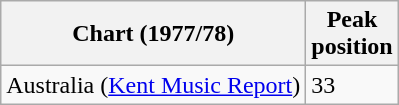<table class="wikitable sortable plainrowheaders">
<tr>
<th>Chart (1977/78)</th>
<th>Peak<br>position</th>
</tr>
<tr>
<td>Australia (<a href='#'>Kent Music Report</a>)</td>
<td>33</td>
</tr>
</table>
